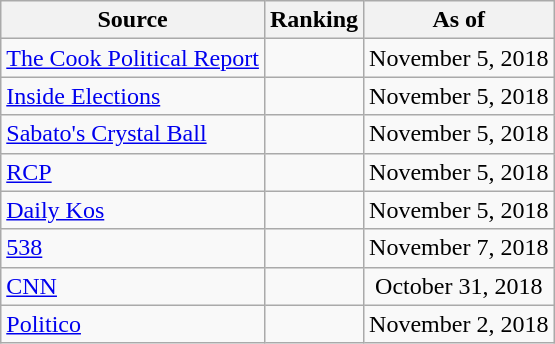<table class="wikitable" style="text-align:center">
<tr>
<th>Source</th>
<th>Ranking</th>
<th>As of</th>
</tr>
<tr>
<td align=left><a href='#'>The Cook Political Report</a></td>
<td></td>
<td>November 5, 2018</td>
</tr>
<tr>
<td align=left><a href='#'>Inside Elections</a></td>
<td></td>
<td>November 5, 2018</td>
</tr>
<tr>
<td align=left><a href='#'>Sabato's Crystal Ball</a></td>
<td></td>
<td>November 5, 2018</td>
</tr>
<tr>
<td align="left"><a href='#'>RCP</a></td>
<td></td>
<td>November 5, 2018</td>
</tr>
<tr>
<td align="left"><a href='#'>Daily Kos</a></td>
<td></td>
<td>November 5, 2018</td>
</tr>
<tr>
<td align="left"><a href='#'>538</a></td>
<td></td>
<td>November 7, 2018</td>
</tr>
<tr>
<td align="left"><a href='#'>CNN</a></td>
<td></td>
<td>October 31, 2018</td>
</tr>
<tr>
<td align="left"><a href='#'>Politico</a></td>
<td></td>
<td>November 2, 2018</td>
</tr>
</table>
